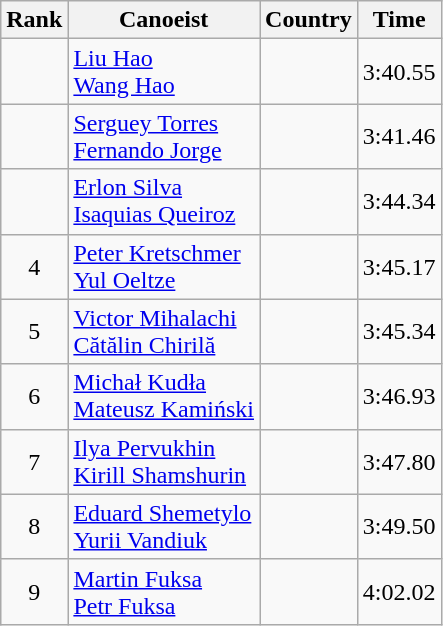<table class="wikitable" style="text-align:center">
<tr>
<th>Rank</th>
<th>Canoeist</th>
<th>Country</th>
<th>Time</th>
</tr>
<tr>
<td></td>
<td align="left"><a href='#'>Liu Hao</a><br><a href='#'>Wang Hao</a></td>
<td align="left"></td>
<td>3:40.55</td>
</tr>
<tr>
<td></td>
<td align="left"><a href='#'>Serguey Torres</a><br><a href='#'>Fernando Jorge</a></td>
<td align="left"></td>
<td>3:41.46</td>
</tr>
<tr>
<td></td>
<td align="left"><a href='#'>Erlon Silva</a><br><a href='#'>Isaquias Queiroz</a></td>
<td align="left"></td>
<td>3:44.34</td>
</tr>
<tr>
<td>4</td>
<td align="left"><a href='#'>Peter Kretschmer</a><br><a href='#'>Yul Oeltze</a></td>
<td align="left"></td>
<td>3:45.17</td>
</tr>
<tr>
<td>5</td>
<td align="left"><a href='#'>Victor Mihalachi</a><br><a href='#'>Cătălin Chirilă</a></td>
<td align="left"></td>
<td>3:45.34</td>
</tr>
<tr>
<td>6</td>
<td align="left"><a href='#'>Michał Kudła</a><br><a href='#'>Mateusz Kamiński</a></td>
<td align="left"></td>
<td>3:46.93</td>
</tr>
<tr>
<td>7</td>
<td align="left"><a href='#'>Ilya Pervukhin</a><br><a href='#'>Kirill Shamshurin</a></td>
<td align="left"></td>
<td>3:47.80</td>
</tr>
<tr>
<td>8</td>
<td align="left"><a href='#'>Eduard Shemetylo</a><br><a href='#'>Yurii Vandiuk</a></td>
<td align="left"></td>
<td>3:49.50</td>
</tr>
<tr>
<td>9</td>
<td align="left"><a href='#'>Martin Fuksa</a><br><a href='#'>Petr Fuksa</a></td>
<td align="left"></td>
<td>4:02.02</td>
</tr>
</table>
